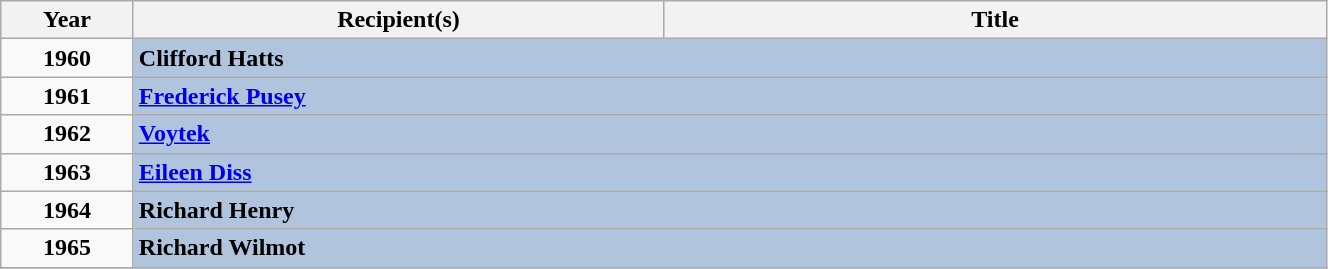<table class="wikitable" width="70%">
<tr>
<th width=5%>Year</th>
<th width=20%><strong>Recipient(s)</strong></th>
<th width=25%><strong>Title</strong></th>
</tr>
<tr>
<td style="text-align:center;"><strong>1960</strong></td>
<td colspan="2" style="background:#B0C4DE;"><strong>Clifford Hatts</strong></td>
</tr>
<tr>
<td style="text-align:center;"><strong>1961</strong></td>
<td colspan="2" style="background:#B0C4DE;"><strong><a href='#'>Frederick Pusey</a></strong></td>
</tr>
<tr>
<td style="text-align:center;"><strong>1962</strong></td>
<td colspan="2" style="background:#B0C4DE;"><strong><a href='#'>Voytek</a></strong></td>
</tr>
<tr>
<td style="text-align:center;"><strong>1963</strong></td>
<td colspan="2" style="background:#B0C4DE;"><strong><a href='#'>Eileen Diss</a></strong></td>
</tr>
<tr>
<td style="text-align:center;"><strong>1964</strong></td>
<td colspan="2" style="background:#B0C4DE;"><strong>Richard Henry</strong></td>
</tr>
<tr>
<td style="text-align:center;"><strong>1965</strong></td>
<td colspan="2" style="background:#B0C4DE;"><strong>Richard Wilmot</strong></td>
</tr>
<tr>
</tr>
</table>
